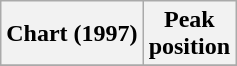<table class="wikitable plainrowheaders" style="text-align:center">
<tr>
<th scope="col">Chart (1997)</th>
<th scope="col">Peak<br>position</th>
</tr>
<tr>
</tr>
</table>
